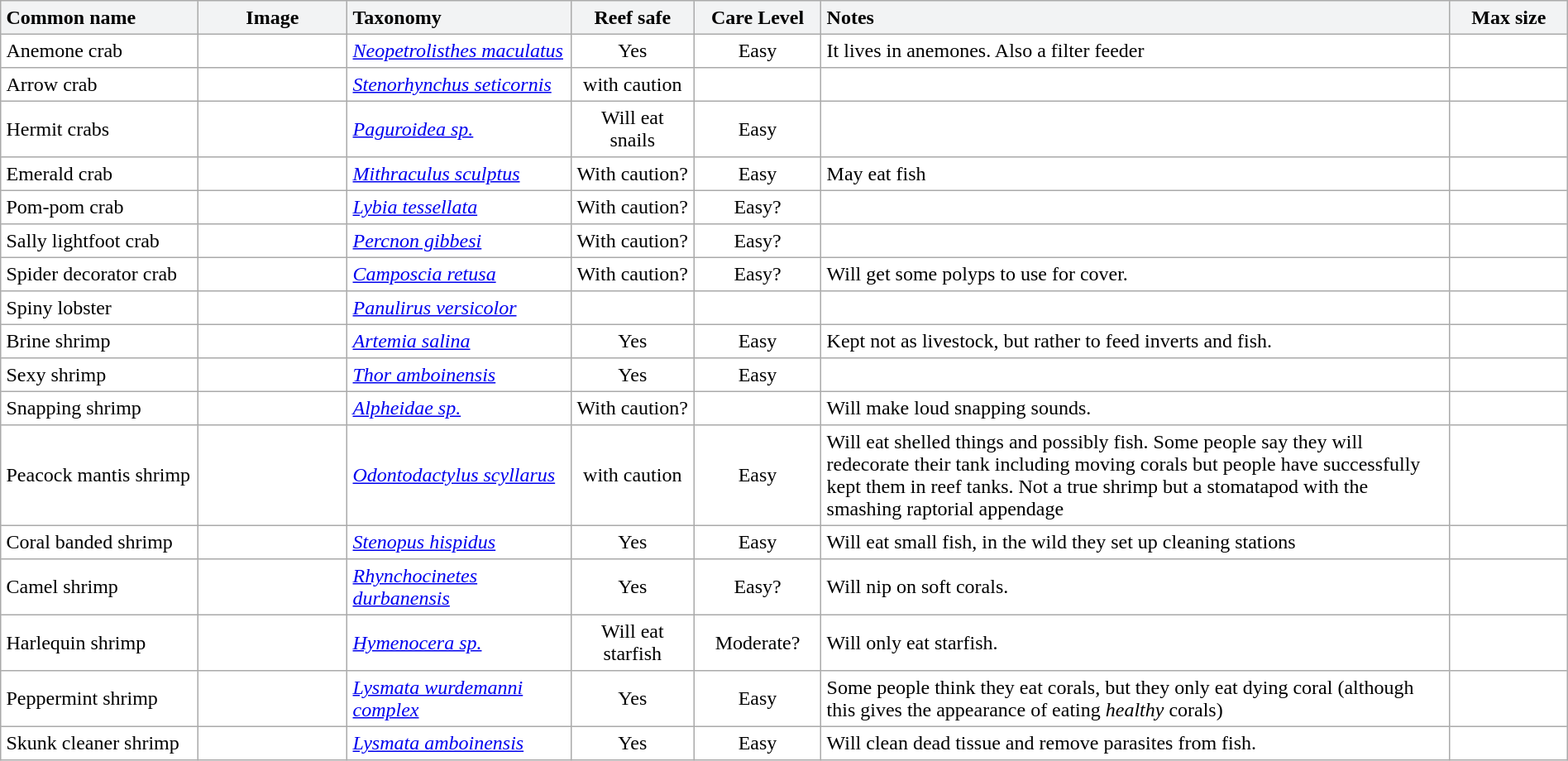<table class="sortable collapsible" cellpadding="4" width="100%" border="1" style="border:1px solid #aaa; border-collapse:collapse">
<tr>
<th align="left" style="background:#F2F3F4" width="170px">Common name</th>
<th style="background:#F2F3F4" width="130px" class="unsortable">Image</th>
<th align="left" style="background:#F2F3F4" width="190px">Taxonomy</th>
<th style="background:#F2F3F4" width="100px">Reef safe</th>
<th style="background:#F2F3F4" width="100px">Care Level</th>
<th align="left" style="background:#F2F3F4" width="610px" class="unsortable">Notes</th>
<th style="background:#F2F3F4" width="100px">Max size</th>
</tr>
<tr>
<td>Anemone crab</td>
<td></td>
<td><em><a href='#'>Neopetrolisthes maculatus</a></em></td>
<td align="center">Yes</td>
<td align="center">Easy</td>
<td>It lives in anemones. Also a filter feeder</td>
<td align="center"></td>
</tr>
<tr>
<td>Arrow crab</td>
<td></td>
<td><em><a href='#'>Stenorhynchus seticornis</a></em></td>
<td align="center">with caution</td>
<td align="center"></td>
<td></td>
<td align="center"></td>
</tr>
<tr>
<td>Hermit crabs</td>
<td></td>
<td><em><a href='#'>Paguroidea sp.</a></em></td>
<td align="center">Will eat snails</td>
<td align="center">Easy</td>
<td></td>
<td align="center"></td>
</tr>
<tr>
<td>Emerald crab</td>
<td></td>
<td><em><a href='#'>Mithraculus sculptus</a></em></td>
<td align="center">With caution?</td>
<td align="center">Easy</td>
<td>May eat fish</td>
<td align="center"></td>
</tr>
<tr>
<td>Pom-pom crab</td>
<td></td>
<td><em><a href='#'>Lybia tessellata</a></em></td>
<td align="center">With caution?</td>
<td align="center">Easy?</td>
<td></td>
<td align="center"></td>
</tr>
<tr>
<td>Sally lightfoot crab</td>
<td></td>
<td><em><a href='#'>Percnon gibbesi</a></em></td>
<td align="center">With caution?</td>
<td align="center">Easy?</td>
<td></td>
<td align="center"></td>
</tr>
<tr>
<td>Spider decorator crab</td>
<td></td>
<td><em><a href='#'>Camposcia retusa</a></em></td>
<td align="center">With caution?</td>
<td align="center">Easy?</td>
<td>Will get some polyps to use for cover.</td>
<td align="center"></td>
</tr>
<tr>
<td>Spiny lobster</td>
<td></td>
<td><em><a href='#'>Panulirus versicolor</a></em></td>
<td align="center"></td>
<td align="center"></td>
<td></td>
<td align="center"></td>
</tr>
<tr>
<td>Brine shrimp</td>
<td></td>
<td><em><a href='#'>Artemia salina</a></em></td>
<td align="center">Yes</td>
<td align="center">Easy</td>
<td>Kept not as livestock, but rather to feed inverts and fish.</td>
<td align="center"></td>
</tr>
<tr>
<td>Sexy shrimp</td>
<td></td>
<td><em><a href='#'>Thor amboinensis</a></em></td>
<td align="center">Yes</td>
<td align="center">Easy</td>
<td></td>
<td align="center"></td>
</tr>
<tr>
<td>Snapping shrimp</td>
<td></td>
<td><em><a href='#'>Alpheidae sp.</a></em></td>
<td align="center">With caution?</td>
<td align="center"></td>
<td>Will make loud snapping sounds.</td>
<td align="center"></td>
</tr>
<tr>
<td>Peacock mantis shrimp</td>
<td></td>
<td><em><a href='#'>Odontodactylus scyllarus</a></em></td>
<td align="center">with caution</td>
<td align="center">Easy</td>
<td>Will eat shelled things and possibly fish. Some people say they will redecorate their tank including moving corals but people have successfully kept them in reef tanks. Not a true shrimp but a stomatapod with the smashing raptorial appendage</td>
<td align="center"></td>
</tr>
<tr>
<td>Coral banded shrimp</td>
<td></td>
<td><em><a href='#'>Stenopus hispidus</a></em></td>
<td align="center">Yes</td>
<td align="center">Easy</td>
<td>Will eat small fish, in the wild they set up cleaning stations</td>
<td align="center"></td>
</tr>
<tr>
<td>Camel shrimp</td>
<td></td>
<td><em><a href='#'>Rhynchocinetes durbanensis</a></em></td>
<td align="center">Yes</td>
<td align="center">Easy?</td>
<td>Will nip on soft corals.</td>
<td align="center"></td>
</tr>
<tr>
<td>Harlequin shrimp</td>
<td></td>
<td><em><a href='#'>Hymenocera sp.</a></em></td>
<td align="center">Will eat starfish</td>
<td align="center">Moderate?</td>
<td>Will only eat starfish.</td>
<td align="center"></td>
</tr>
<tr>
<td>Peppermint shrimp</td>
<td></td>
<td><em><a href='#'>Lysmata wurdemanni complex</a></em></td>
<td align="center">Yes</td>
<td align="center">Easy</td>
<td>Some people think they eat corals, but they only eat dying coral (although this gives the appearance of eating <em>healthy</em> corals)</td>
<td align="center"></td>
</tr>
<tr>
<td>Skunk cleaner shrimp</td>
<td></td>
<td><em><a href='#'>Lysmata amboinensis</a></em></td>
<td align="center">Yes</td>
<td align="center">Easy</td>
<td>Will clean dead tissue and remove parasites from fish.</td>
<td align="center"></td>
</tr>
</table>
